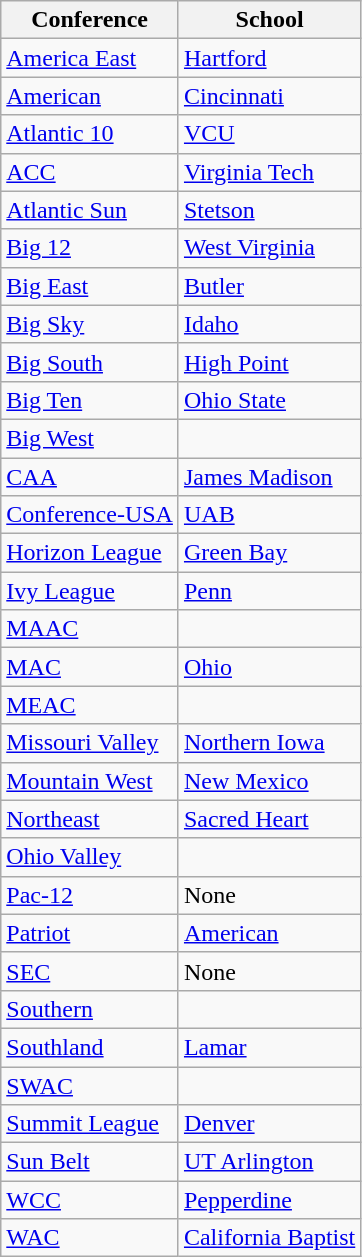<table class="wikitable sortable">
<tr>
<th>Conference</th>
<th>School</th>
</tr>
<tr>
<td><a href='#'>America East</a></td>
<td><a href='#'>Hartford</a></td>
</tr>
<tr>
<td><a href='#'>American</a></td>
<td><a href='#'>Cincinnati</a></td>
</tr>
<tr>
<td><a href='#'>Atlantic 10</a></td>
<td><a href='#'>VCU</a></td>
</tr>
<tr>
<td><a href='#'>ACC</a></td>
<td><a href='#'>Virginia Tech</a></td>
</tr>
<tr>
<td><a href='#'>Atlantic Sun</a></td>
<td><a href='#'>Stetson</a></td>
</tr>
<tr>
<td><a href='#'>Big 12</a></td>
<td><a href='#'>West Virginia</a></td>
</tr>
<tr>
<td><a href='#'>Big East</a></td>
<td><a href='#'>Butler</a></td>
</tr>
<tr>
<td><a href='#'>Big Sky</a></td>
<td><a href='#'>Idaho</a></td>
</tr>
<tr>
<td><a href='#'>Big South</a></td>
<td><a href='#'>High Point</a></td>
</tr>
<tr>
<td><a href='#'>Big Ten</a></td>
<td><a href='#'>Ohio State</a></td>
</tr>
<tr>
<td><a href='#'>Big West</a></td>
<td></td>
</tr>
<tr>
<td><a href='#'>CAA</a></td>
<td><a href='#'>James Madison</a></td>
</tr>
<tr>
<td><a href='#'>Conference-USA</a></td>
<td><a href='#'>UAB</a></td>
</tr>
<tr>
<td><a href='#'>Horizon League</a></td>
<td><a href='#'>Green Bay</a></td>
</tr>
<tr>
<td><a href='#'>Ivy League</a></td>
<td><a href='#'>Penn</a></td>
</tr>
<tr>
<td><a href='#'>MAAC</a></td>
<td></td>
</tr>
<tr>
<td><a href='#'>MAC</a></td>
<td><a href='#'>Ohio</a></td>
</tr>
<tr>
<td><a href='#'>MEAC</a></td>
<td></td>
</tr>
<tr>
<td><a href='#'>Missouri Valley</a></td>
<td><a href='#'>Northern Iowa</a></td>
</tr>
<tr>
<td><a href='#'>Mountain West</a></td>
<td><a href='#'>New Mexico</a></td>
</tr>
<tr>
<td><a href='#'>Northeast</a></td>
<td><a href='#'>Sacred Heart</a></td>
</tr>
<tr>
<td><a href='#'>Ohio Valley</a></td>
<td></td>
</tr>
<tr>
<td><a href='#'>Pac-12</a></td>
<td>None</td>
</tr>
<tr>
<td><a href='#'>Patriot</a></td>
<td><a href='#'>American</a></td>
</tr>
<tr>
<td><a href='#'>SEC</a></td>
<td>None</td>
</tr>
<tr>
<td><a href='#'>Southern</a></td>
<td></td>
</tr>
<tr>
<td><a href='#'>Southland</a></td>
<td><a href='#'>Lamar</a></td>
</tr>
<tr>
<td><a href='#'>SWAC</a></td>
<td></td>
</tr>
<tr>
<td><a href='#'>Summit League</a></td>
<td><a href='#'>Denver</a></td>
</tr>
<tr>
<td><a href='#'>Sun Belt</a></td>
<td><a href='#'>UT Arlington</a></td>
</tr>
<tr>
<td><a href='#'>WCC</a></td>
<td><a href='#'>Pepperdine</a></td>
</tr>
<tr>
<td><a href='#'>WAC</a></td>
<td><a href='#'>California Baptist</a></td>
</tr>
</table>
